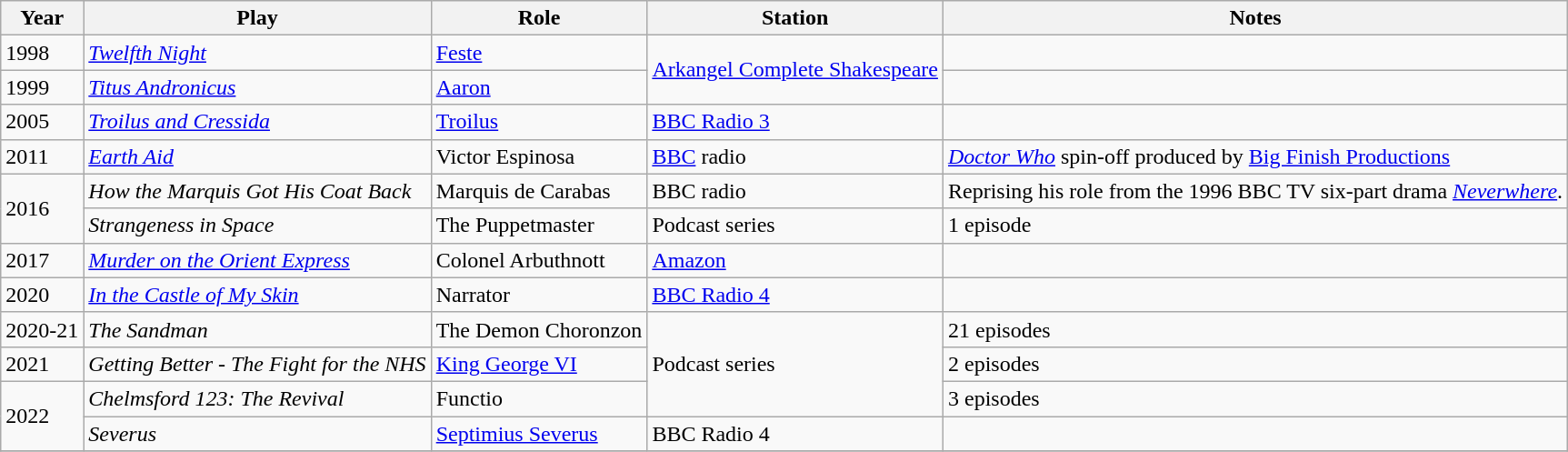<table class="wikitable sortable">
<tr>
<th>Year</th>
<th>Play</th>
<th>Role</th>
<th>Station</th>
<th>Notes</th>
</tr>
<tr>
<td>1998</td>
<td><em><a href='#'>Twelfth Night</a></em></td>
<td><a href='#'>Feste</a></td>
<td rowspan="2"><a href='#'>Arkangel Complete Shakespeare</a></td>
<td></td>
</tr>
<tr>
<td>1999</td>
<td><em><a href='#'>Titus Andronicus</a></em></td>
<td><a href='#'>Aaron</a></td>
<td></td>
</tr>
<tr>
<td>2005</td>
<td><em><a href='#'>Troilus and Cressida</a></em></td>
<td><a href='#'>Troilus</a></td>
<td><a href='#'>BBC Radio 3</a></td>
<td></td>
</tr>
<tr>
<td>2011</td>
<td><em><a href='#'>Earth Aid</a></em></td>
<td>Victor Espinosa</td>
<td><a href='#'>BBC</a> radio</td>
<td><em><a href='#'>Doctor Who</a></em> spin-off produced by <a href='#'>Big Finish Productions</a></td>
</tr>
<tr>
<td rowspan="2">2016</td>
<td><em>How the Marquis Got His Coat Back</em></td>
<td>Marquis de Carabas</td>
<td>BBC radio</td>
<td>Reprising his role from the 1996 BBC TV six-part drama <em><a href='#'>Neverwhere</a></em>.</td>
</tr>
<tr>
<td><em>Strangeness in Space</em></td>
<td>The Puppetmaster</td>
<td>Podcast series</td>
<td>1 episode</td>
</tr>
<tr>
<td>2017</td>
<td><em><a href='#'>Murder on the Orient Express</a></em></td>
<td>Colonel Arbuthnott</td>
<td><a href='#'>Amazon</a></td>
<td></td>
</tr>
<tr>
<td>2020</td>
<td><em><a href='#'>In the Castle of My Skin</a></em></td>
<td>Narrator</td>
<td><a href='#'>BBC Radio 4</a></td>
<td></td>
</tr>
<tr>
<td>2020-21</td>
<td><em>The Sandman</em></td>
<td>The Demon Choronzon</td>
<td rowspan="3">Podcast series</td>
<td>21 episodes</td>
</tr>
<tr>
<td>2021</td>
<td><em>Getting Better - The Fight for the NHS</em></td>
<td><a href='#'>King George VI</a></td>
<td>2 episodes</td>
</tr>
<tr>
<td rowspan="2">2022</td>
<td><em>Chelmsford 123: The Revival</em></td>
<td>Functio</td>
<td>3 episodes</td>
</tr>
<tr>
<td><em>Severus</em></td>
<td><a href='#'>Septimius Severus</a></td>
<td>BBC Radio 4</td>
<td></td>
</tr>
<tr>
</tr>
</table>
